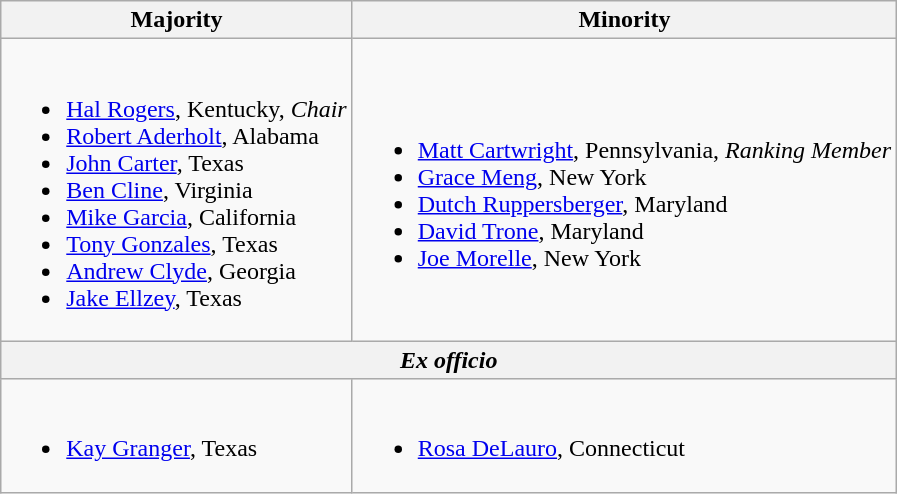<table class=wikitable>
<tr>
<th>Majority</th>
<th>Minority</th>
</tr>
<tr>
<td><br><ul><li><a href='#'>Hal Rogers</a>, Kentucky, <em>Chair</em></li><li><a href='#'>Robert Aderholt</a>, Alabama</li><li><a href='#'>John Carter</a>, Texas</li><li><a href='#'>Ben Cline</a>, Virginia</li><li><a href='#'>Mike Garcia</a>, California</li><li><a href='#'>Tony Gonzales</a>, Texas</li><li><a href='#'>Andrew Clyde</a>, Georgia</li><li><a href='#'>Jake Ellzey</a>, Texas</li></ul></td>
<td><br><ul><li><a href='#'>Matt Cartwright</a>, Pennsylvania, <em>Ranking Member</em></li><li><a href='#'>Grace Meng</a>, New York</li><li><a href='#'>Dutch Ruppersberger</a>, Maryland</li><li><a href='#'>David Trone</a>, Maryland</li><li><a href='#'>Joe Morelle</a>, New York</li></ul></td>
</tr>
<tr>
<th colspan=2><em>Ex officio</em></th>
</tr>
<tr>
<td><br><ul><li><a href='#'>Kay Granger</a>, Texas</li></ul></td>
<td><br><ul><li><a href='#'>Rosa DeLauro</a>, Connecticut</li></ul></td>
</tr>
</table>
